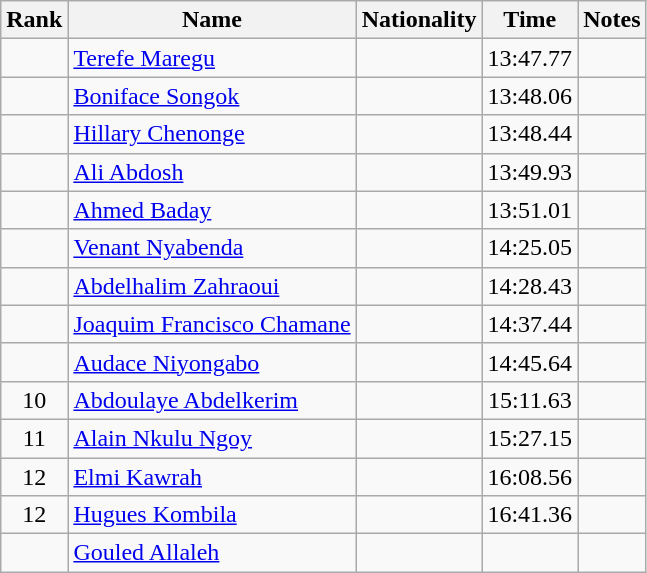<table class="wikitable sortable" style="text-align:center">
<tr>
<th>Rank</th>
<th>Name</th>
<th>Nationality</th>
<th>Time</th>
<th>Notes</th>
</tr>
<tr>
<td></td>
<td align=left><a href='#'>Terefe Maregu</a></td>
<td align=left></td>
<td>13:47.77</td>
<td></td>
</tr>
<tr>
<td></td>
<td align=left><a href='#'>Boniface Songok</a></td>
<td align=left></td>
<td>13:48.06</td>
<td></td>
</tr>
<tr>
<td></td>
<td align=left><a href='#'>Hillary Chenonge</a></td>
<td align=left></td>
<td>13:48.44</td>
<td></td>
</tr>
<tr>
<td></td>
<td align=left><a href='#'>Ali Abdosh</a></td>
<td align=left></td>
<td>13:49.93</td>
<td></td>
</tr>
<tr>
<td></td>
<td align=left><a href='#'>Ahmed Baday</a></td>
<td align=left></td>
<td>13:51.01</td>
<td></td>
</tr>
<tr>
<td></td>
<td align=left><a href='#'>Venant Nyabenda</a></td>
<td align=left></td>
<td>14:25.05</td>
<td></td>
</tr>
<tr>
<td></td>
<td align=left><a href='#'>Abdelhalim Zahraoui</a></td>
<td align=left></td>
<td>14:28.43</td>
<td></td>
</tr>
<tr>
<td></td>
<td align=left><a href='#'>Joaquim Francisco Chamane</a></td>
<td align=left></td>
<td>14:37.44</td>
<td></td>
</tr>
<tr>
<td></td>
<td align=left><a href='#'>Audace Niyongabo</a></td>
<td align=left></td>
<td>14:45.64</td>
<td></td>
</tr>
<tr>
<td>10</td>
<td align=left><a href='#'>Abdoulaye Abdelkerim</a></td>
<td align=left></td>
<td>15:11.63</td>
<td></td>
</tr>
<tr>
<td>11</td>
<td align=left><a href='#'>Alain Nkulu Ngoy</a></td>
<td align=left></td>
<td>15:27.15</td>
<td></td>
</tr>
<tr>
<td>12</td>
<td align=left><a href='#'>Elmi Kawrah</a></td>
<td align=left></td>
<td>16:08.56</td>
<td></td>
</tr>
<tr>
<td>12</td>
<td align=left><a href='#'>Hugues Kombila</a></td>
<td align=left></td>
<td>16:41.36</td>
<td></td>
</tr>
<tr>
<td></td>
<td align=left><a href='#'>Gouled Allaleh</a></td>
<td align=left></td>
<td></td>
<td></td>
</tr>
</table>
